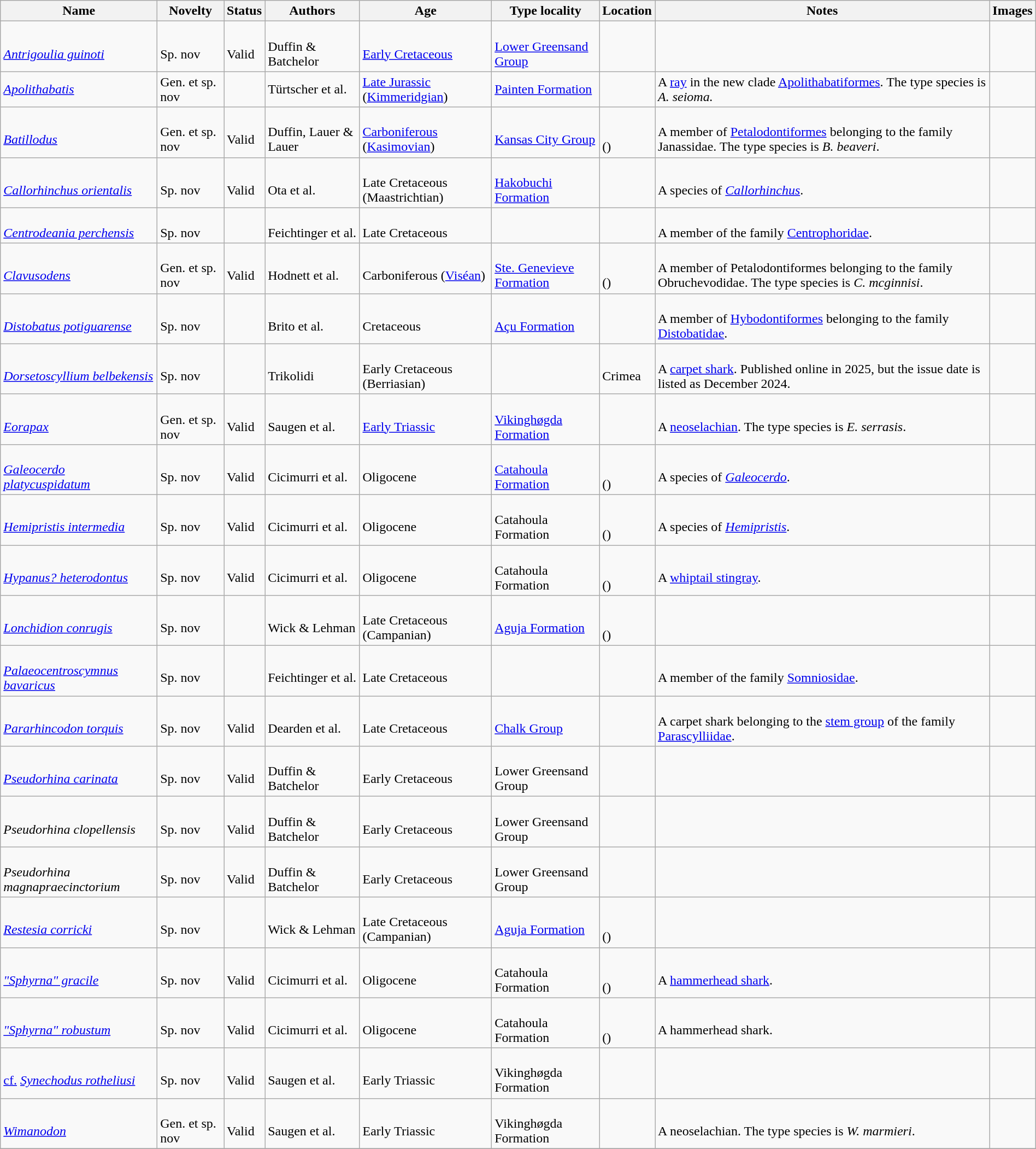<table class="wikitable sortable" align="center" width="100%">
<tr>
<th>Name</th>
<th>Novelty</th>
<th>Status</th>
<th>Authors</th>
<th>Age</th>
<th>Type locality</th>
<th>Location</th>
<th>Notes</th>
<th>Images</th>
</tr>
<tr>
<td><br><em><a href='#'>Antrigoulia guinoti</a></em></td>
<td><br>Sp. nov</td>
<td><br>Valid</td>
<td><br>Duffin & Batchelor</td>
<td><br><a href='#'>Early Cretaceous</a></td>
<td><br><a href='#'>Lower Greensand Group</a></td>
<td><br></td>
<td></td>
<td></td>
</tr>
<tr>
<td><em><a href='#'>Apolithabatis</a></em></td>
<td>Gen. et sp. nov</td>
<td></td>
<td>Türtscher et al.</td>
<td><a href='#'>Late Jurassic</a> (<a href='#'>Kimmeridgian</a>)</td>
<td><a href='#'>Painten Formation</a></td>
<td></td>
<td>A <a href='#'>ray</a> in the new clade <a href='#'>Apolithabatiformes</a>. The type species is <em>A. seioma.</em></td>
<td></td>
</tr>
<tr>
<td><br><em><a href='#'>Batillodus</a></em></td>
<td><br>Gen. et sp. nov</td>
<td><br>Valid</td>
<td><br>Duffin, Lauer & Lauer</td>
<td><br><a href='#'>Carboniferous</a> (<a href='#'>Kasimovian</a>)</td>
<td><br><a href='#'>Kansas City Group</a></td>
<td><br><br>()</td>
<td><br>A member of <a href='#'>Petalodontiformes</a> belonging to the family Janassidae. The type species is <em>B. beaveri</em>.</td>
<td></td>
</tr>
<tr>
<td><br><em><a href='#'>Callorhinchus orientalis</a></em></td>
<td><br>Sp. nov</td>
<td><br>Valid</td>
<td><br>Ota et al.</td>
<td><br>Late Cretaceous (Maastrichtian)</td>
<td><br><a href='#'>Hakobuchi Formation</a></td>
<td><br></td>
<td><br>A species of <em><a href='#'>Callorhinchus</a></em>.</td>
<td></td>
</tr>
<tr>
<td><br><em><a href='#'>Centrodeania perchensis</a></em></td>
<td><br>Sp. nov</td>
<td></td>
<td><br>Feichtinger et al.</td>
<td><br>Late Cretaceous</td>
<td></td>
<td><br></td>
<td><br>A member of the family <a href='#'>Centrophoridae</a>.</td>
<td></td>
</tr>
<tr>
<td><br><em><a href='#'>Clavusodens</a></em></td>
<td><br>Gen. et sp. nov</td>
<td><br>Valid</td>
<td><br>Hodnett et al.</td>
<td><br>Carboniferous (<a href='#'>Viséan</a>)</td>
<td><br><a href='#'>Ste. Genevieve Formation</a></td>
<td><br><br>()</td>
<td><br>A member of Petalodontiformes belonging to the family Obruchevodidae. The type species is <em>C. mcginnisi</em>.</td>
<td></td>
</tr>
<tr>
<td><br><em><a href='#'>Distobatus potiguarense</a></em></td>
<td><br>Sp. nov</td>
<td></td>
<td><br>Brito et al.</td>
<td><br>Cretaceous</td>
<td><br><a href='#'>Açu Formation</a></td>
<td><br></td>
<td><br>A member of <a href='#'>Hybodontiformes</a> belonging to the family <a href='#'>Distobatidae</a>.</td>
<td></td>
</tr>
<tr>
<td><br><em><a href='#'>Dorsetoscyllium belbekensis</a></em></td>
<td><br>Sp. nov</td>
<td></td>
<td><br>Trikolidi</td>
<td><br>Early Cretaceous (Berriasian)</td>
<td></td>
<td><br>Crimea</td>
<td><br>A <a href='#'>carpet shark</a>. Published online in 2025, but the issue date is listed as December 2024.</td>
<td></td>
</tr>
<tr>
<td><br><em><a href='#'>Eorapax</a></em></td>
<td><br>Gen. et sp. nov</td>
<td><br>Valid</td>
<td><br>Saugen et al.</td>
<td><br><a href='#'>Early Triassic</a></td>
<td><br><a href='#'>Vikinghøgda Formation</a></td>
<td><br></td>
<td><br>A <a href='#'>neoselachian</a>. The type species is <em>E. serrasis</em>.</td>
<td></td>
</tr>
<tr>
<td><br><em><a href='#'>Galeocerdo platycuspidatum</a></em></td>
<td><br>Sp. nov</td>
<td><br>Valid</td>
<td><br>Cicimurri et al.</td>
<td><br>Oligocene</td>
<td><br><a href='#'>Catahoula Formation</a></td>
<td><br><br>()</td>
<td><br>A species of <em><a href='#'>Galeocerdo</a></em>.</td>
<td></td>
</tr>
<tr>
<td><br><em><a href='#'>Hemipristis intermedia</a></em></td>
<td><br>Sp. nov</td>
<td><br>Valid</td>
<td><br>Cicimurri et al.</td>
<td><br>Oligocene</td>
<td><br>Catahoula Formation</td>
<td><br><br>()</td>
<td><br>A species of <em><a href='#'>Hemipristis</a></em>.</td>
<td></td>
</tr>
<tr>
<td><br><em><a href='#'>Hypanus? heterodontus</a></em></td>
<td><br>Sp. nov</td>
<td><br>Valid</td>
<td><br>Cicimurri et al.</td>
<td><br>Oligocene</td>
<td><br>Catahoula Formation</td>
<td><br><br>()</td>
<td><br>A <a href='#'>whiptail stingray</a>.</td>
<td></td>
</tr>
<tr>
<td><br><em><a href='#'>Lonchidion conrugis</a></em></td>
<td><br>Sp. nov</td>
<td></td>
<td><br>Wick & Lehman</td>
<td><br>Late Cretaceous (Campanian)</td>
<td><br><a href='#'>Aguja Formation</a></td>
<td><br><br>()</td>
<td></td>
<td></td>
</tr>
<tr>
<td><br><em><a href='#'>Palaeocentroscymnus bavaricus</a></em></td>
<td><br>Sp. nov</td>
<td></td>
<td><br>Feichtinger et al.</td>
<td><br>Late Cretaceous</td>
<td></td>
<td><br></td>
<td><br>A member of the family <a href='#'>Somniosidae</a>.</td>
<td></td>
</tr>
<tr>
<td><br><em><a href='#'>Pararhincodon torquis</a></em></td>
<td><br>Sp. nov</td>
<td><br>Valid</td>
<td><br>Dearden et al.</td>
<td><br>Late Cretaceous</td>
<td><br><a href='#'>Chalk Group</a></td>
<td><br></td>
<td><br>A carpet shark belonging to the <a href='#'>stem group</a> of the family <a href='#'>Parascylliidae</a>.</td>
<td></td>
</tr>
<tr>
<td><br><em><a href='#'>Pseudorhina carinata</a></em></td>
<td><br>Sp. nov</td>
<td><br>Valid</td>
<td><br>Duffin & Batchelor</td>
<td><br>Early Cretaceous</td>
<td><br>Lower Greensand Group</td>
<td><br></td>
<td></td>
<td></td>
</tr>
<tr>
<td><br><em>Pseudorhina clopellensis</em></td>
<td><br>Sp. nov</td>
<td><br>Valid</td>
<td><br>Duffin & Batchelor</td>
<td><br>Early Cretaceous</td>
<td><br>Lower Greensand Group</td>
<td><br></td>
<td></td>
<td></td>
</tr>
<tr>
<td><br><em>Pseudorhina magnapraecinctorium</em></td>
<td><br>Sp. nov</td>
<td><br>Valid</td>
<td><br>Duffin & Batchelor</td>
<td><br>Early Cretaceous</td>
<td><br>Lower Greensand Group</td>
<td><br></td>
<td></td>
<td></td>
</tr>
<tr>
<td><br><em><a href='#'>Restesia corricki</a></em></td>
<td><br>Sp. nov</td>
<td></td>
<td><br>Wick & Lehman</td>
<td><br>Late Cretaceous (Campanian)</td>
<td><br><a href='#'>Aguja Formation</a></td>
<td><br><br>()</td>
<td></td>
<td></td>
</tr>
<tr>
<td><br><em><a href='#'>"Sphyrna" gracile</a></em></td>
<td><br>Sp. nov</td>
<td><br>Valid</td>
<td><br>Cicimurri et al.</td>
<td><br>Oligocene</td>
<td><br>Catahoula Formation</td>
<td><br><br>()</td>
<td><br>A <a href='#'>hammerhead shark</a>.</td>
<td></td>
</tr>
<tr>
<td><br><em><a href='#'>"Sphyrna" robustum</a></em></td>
<td><br>Sp. nov</td>
<td><br>Valid</td>
<td><br>Cicimurri et al.</td>
<td><br>Oligocene</td>
<td><br>Catahoula Formation</td>
<td><br><br>()</td>
<td><br>A hammerhead shark.</td>
<td></td>
</tr>
<tr>
<td><br><a href='#'>cf.</a> <em><a href='#'>Synechodus rotheliusi</a></em></td>
<td><br>Sp. nov</td>
<td><br>Valid</td>
<td><br>Saugen et al.</td>
<td><br>Early Triassic</td>
<td><br>Vikinghøgda Formation</td>
<td><br></td>
<td></td>
<td></td>
</tr>
<tr>
<td><br><em><a href='#'>Wimanodon</a></em></td>
<td><br>Gen. et sp. nov</td>
<td><br>Valid</td>
<td><br>Saugen et al.</td>
<td><br>Early Triassic</td>
<td><br>Vikinghøgda Formation</td>
<td><br></td>
<td><br>A neoselachian. The type species is <em>W. marmieri</em>.</td>
<td></td>
</tr>
<tr>
</tr>
</table>
